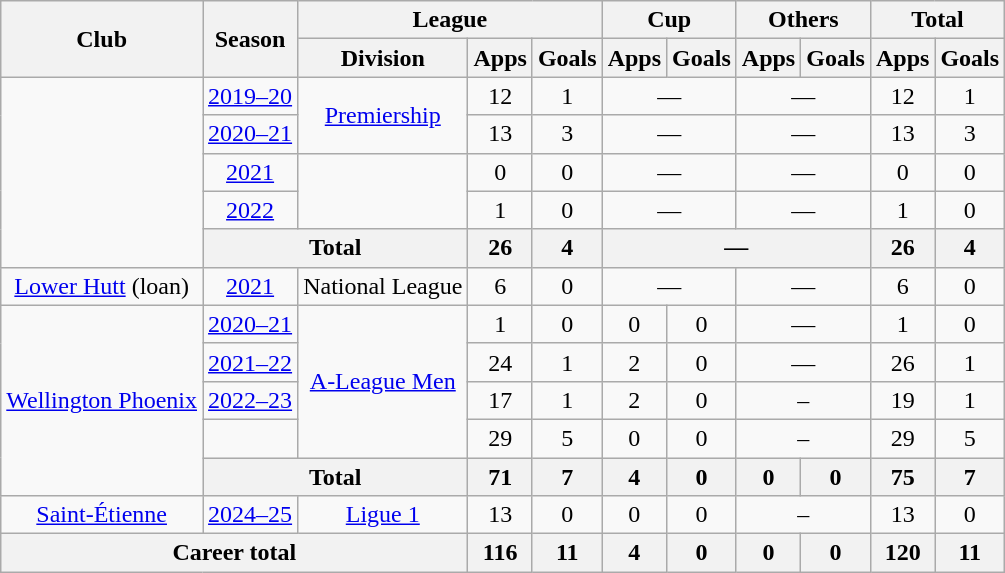<table class="wikitable" style="text-align: center;">
<tr>
<th rowspan=2>Club</th>
<th rowspan=2>Season</th>
<th colspan=3>League</th>
<th colspan=2>Cup</th>
<th colspan=2>Others</th>
<th colspan=2>Total</th>
</tr>
<tr>
<th>Division</th>
<th>Apps</th>
<th>Goals</th>
<th>Apps</th>
<th>Goals</th>
<th>Apps</th>
<th>Goals</th>
<th>Apps</th>
<th>Goals</th>
</tr>
<tr>
<td rowspan=5></td>
<td><a href='#'>2019–20</a></td>
<td rowspan=2><a href='#'>Premiership</a></td>
<td>12</td>
<td>1</td>
<td colspan="2">—</td>
<td colspan="2">—</td>
<td>12</td>
<td>1</td>
</tr>
<tr>
<td><a href='#'>2020–21</a></td>
<td>13</td>
<td>3</td>
<td colspan="2">—</td>
<td colspan="2">—</td>
<td>13</td>
<td>3</td>
</tr>
<tr>
<td><a href='#'>2021</a></td>
<td rowspan=2></td>
<td>0</td>
<td>0</td>
<td colspan="2">—</td>
<td colspan="2">—</td>
<td>0</td>
<td>0</td>
</tr>
<tr>
<td><a href='#'>2022</a></td>
<td>1</td>
<td>0</td>
<td colspan="2">—</td>
<td colspan="2">—</td>
<td>1</td>
<td>0</td>
</tr>
<tr>
<th colspan=2>Total</th>
<th>26</th>
<th>4</th>
<th colspan="4">—</th>
<th>26</th>
<th>4</th>
</tr>
<tr>
<td><a href='#'>Lower Hutt</a> (loan)</td>
<td><a href='#'>2021</a></td>
<td>National League</td>
<td>6</td>
<td>0</td>
<td colspan=2>—</td>
<td colspan="2">—</td>
<td>6</td>
<td>0</td>
</tr>
<tr>
<td rowspan=5><a href='#'>Wellington Phoenix</a></td>
<td><a href='#'>2020–21</a></td>
<td rowspan=4><a href='#'>A-League Men</a></td>
<td>1</td>
<td>0</td>
<td>0</td>
<td>0</td>
<td colspan="2">—</td>
<td>1</td>
<td>0</td>
</tr>
<tr>
<td><a href='#'>2021–22</a></td>
<td>24</td>
<td>1</td>
<td>2</td>
<td>0</td>
<td colspan=2>—</td>
<td>26</td>
<td>1</td>
</tr>
<tr>
<td><a href='#'>2022–23</a></td>
<td>17</td>
<td>1</td>
<td>2</td>
<td>0</td>
<td colspan="2">–</td>
<td>19</td>
<td>1</td>
</tr>
<tr>
<td></td>
<td>29</td>
<td>5</td>
<td>0</td>
<td>0</td>
<td colspan="2">–</td>
<td>29</td>
<td>5</td>
</tr>
<tr>
<th colspan=2>Total</th>
<th>71</th>
<th>7</th>
<th>4</th>
<th>0</th>
<th>0</th>
<th>0</th>
<th>75</th>
<th>7</th>
</tr>
<tr>
<td><a href='#'>Saint-Étienne</a></td>
<td><a href='#'>2024–25</a></td>
<td><a href='#'>Ligue 1</a></td>
<td>13</td>
<td>0</td>
<td>0</td>
<td>0</td>
<td colspan="2">–</td>
<td>13</td>
<td>0</td>
</tr>
<tr>
<th colspan=3>Career total</th>
<th>116</th>
<th>11</th>
<th>4</th>
<th>0</th>
<th>0</th>
<th>0</th>
<th>120</th>
<th>11</th>
</tr>
</table>
